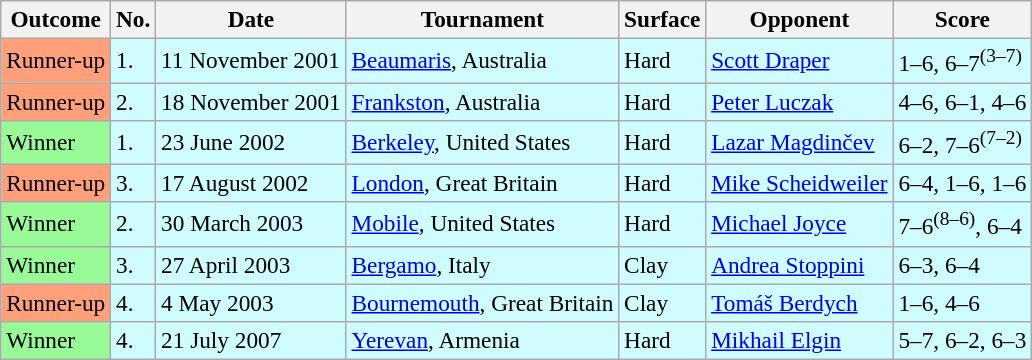<table class=wikitable style=font-size:97%>
<tr>
<th>Outcome</th>
<th>No.</th>
<th>Date</th>
<th>Tournament</th>
<th>Surface</th>
<th>Opponent</th>
<th>Score</th>
</tr>
<tr bgcolor=CFFCFF>
<td bgcolor=FFA07A>Runner-up</td>
<td>1.</td>
<td>11 November 2001</td>
<td><a href='#'>Beaumaris</a>, Australia</td>
<td>Hard</td>
<td> <a href='#'>Scott Draper</a></td>
<td>1–6, 6–7<sup>(3–7)</sup></td>
</tr>
<tr bgcolor=CFFCFF>
<td bgcolor=FFA07A>Runner-up</td>
<td>2.</td>
<td>18 November 2001</td>
<td><a href='#'>Frankston</a>, Australia</td>
<td>Hard</td>
<td> <a href='#'>Peter Luczak</a></td>
<td>4–6, 6–1, 4–6</td>
</tr>
<tr bgcolor=CFFCFF>
<td bgcolor=98FB98>Winner</td>
<td>1.</td>
<td>23 June 2002</td>
<td><a href='#'>Berkeley</a>, United States</td>
<td>Hard</td>
<td> <a href='#'>Lazar Magdinčev</a></td>
<td>6–2, 7–6<sup>(7–2)</sup></td>
</tr>
<tr bgcolor=CFFCFF>
<td bgcolor=FFA07A>Runner-up</td>
<td>3.</td>
<td>17 August 2002</td>
<td><a href='#'>London</a>, Great Britain</td>
<td>Hard</td>
<td> <a href='#'>Mike Scheidweiler</a></td>
<td>6–4, 1–6, 1–6</td>
</tr>
<tr bgcolor=CFFCFF>
<td bgcolor=98FB98>Winner</td>
<td>2.</td>
<td>30 March 2003</td>
<td><a href='#'>Mobile</a>, United States</td>
<td>Hard</td>
<td> <a href='#'>Michael Joyce</a></td>
<td>7–6<sup>(8–6)</sup>, 6–4</td>
</tr>
<tr bgcolor=CFFCFF>
<td bgcolor=98FB98>Winner</td>
<td>3.</td>
<td>27 April 2003</td>
<td><a href='#'>Bergamo</a>, Italy</td>
<td>Clay</td>
<td> <a href='#'>Andrea Stoppini</a></td>
<td>6–3, 6–4</td>
</tr>
<tr bgcolor=CFFCFF>
<td bgcolor=FFA07A>Runner-up</td>
<td>4.</td>
<td>4 May 2003</td>
<td><a href='#'>Bournemouth</a>, Great Britain</td>
<td>Clay</td>
<td> <a href='#'>Tomáš Berdych</a></td>
<td>1–6, 4–6</td>
</tr>
<tr bgcolor=CFFCFF>
<td bgcolor=98FB98>Winner</td>
<td>4.</td>
<td>21 July 2007</td>
<td><a href='#'>Yerevan</a>, Armenia</td>
<td>Hard</td>
<td> <a href='#'>Mikhail Elgin</a></td>
<td>5–7, 6–2, 6–3</td>
</tr>
</table>
